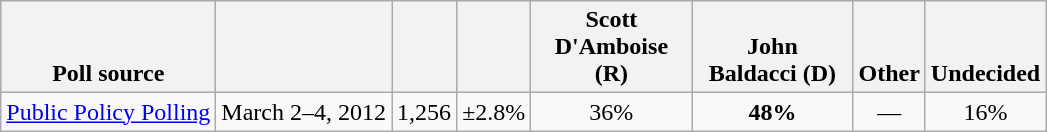<table class="wikitable" style="text-align:center">
<tr valign= bottom>
<th>Poll source</th>
<th></th>
<th></th>
<th></th>
<th style="width:100px;">Scott<br>D'Amboise (R)</th>
<th style="width:100px;">John<br>Baldacci (D)</th>
<th>Other</th>
<th>Undecided</th>
</tr>
<tr>
<td align=left><a href='#'>Public Policy Polling</a></td>
<td>March 2–4, 2012</td>
<td>1,256</td>
<td>±2.8%</td>
<td>36%</td>
<td><strong>48%</strong></td>
<td>—</td>
<td>16%</td>
</tr>
</table>
